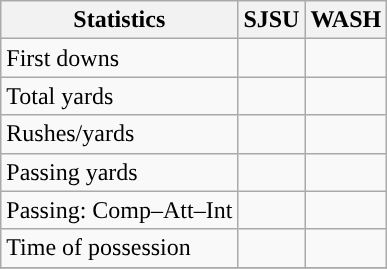<table class="wikitable" style="float: left;">
<tr>
<th>Statistics</th>
<th>SJSU</th>
<th>WASH</th>
</tr>
<tr>
<td>First downs</td>
<td></td>
<td></td>
</tr>
<tr>
<td>Total yards</td>
<td></td>
<td></td>
</tr>
<tr>
<td>Rushes/yards</td>
<td></td>
<td></td>
</tr>
<tr>
<td>Passing yards</td>
<td></td>
<td></td>
</tr>
<tr>
<td>Passing: Comp–Att–Int</td>
<td></td>
<td></td>
</tr>
<tr>
<td>Time of possession</td>
<td></td>
<td></td>
</tr>
<tr>
</tr>
</table>
